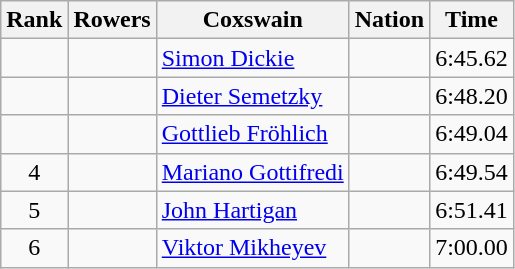<table class="wikitable sortable" style="text-align:center">
<tr>
<th>Rank</th>
<th>Rowers</th>
<th>Coxswain</th>
<th>Nation</th>
<th>Time</th>
</tr>
<tr>
<td></td>
<td align=left></td>
<td align=left><a href='#'>Simon Dickie</a></td>
<td align=left></td>
<td>6:45.62</td>
</tr>
<tr>
<td></td>
<td align=left></td>
<td align=left><a href='#'>Dieter Semetzky</a></td>
<td align=left></td>
<td>6:48.20</td>
</tr>
<tr>
<td></td>
<td align=left></td>
<td align=left><a href='#'>Gottlieb Fröhlich</a></td>
<td align=left></td>
<td>6:49.04</td>
</tr>
<tr>
<td>4</td>
<td align=left></td>
<td align=left><a href='#'>Mariano Gottifredi</a></td>
<td align=left></td>
<td>6:49.54</td>
</tr>
<tr>
<td>5</td>
<td align=left></td>
<td align=left><a href='#'>John Hartigan</a></td>
<td align=left></td>
<td>6:51.41</td>
</tr>
<tr>
<td>6</td>
<td align=left></td>
<td align=left><a href='#'>Viktor Mikheyev</a></td>
<td align=left></td>
<td>7:00.00</td>
</tr>
</table>
